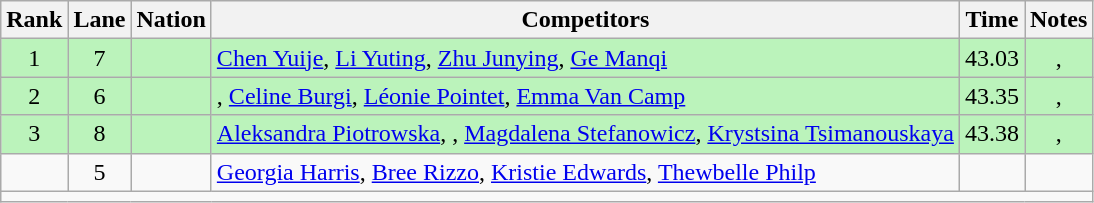<table class="wikitable sortable" style="text-align:center">
<tr>
<th>Rank</th>
<th>Lane</th>
<th>Nation</th>
<th>Competitors</th>
<th>Time</th>
<th>Notes</th>
</tr>
<tr bgcolor="#bbf3bb">
<td>1</td>
<td>7</td>
<td align="left"></td>
<td align="left"><a href='#'>Chen Yuije</a>, <a href='#'>Li Yuting</a>, <a href='#'>Zhu Junying</a>, <a href='#'>Ge Manqi</a></td>
<td>43.03</td>
<td>, </td>
</tr>
<tr bgcolor="#bbf3bb">
<td>2</td>
<td>6</td>
<td align="left"></td>
<td align="left">, <a href='#'>Celine Burgi</a>, <a href='#'>Léonie Pointet</a>, <a href='#'>Emma Van Camp</a></td>
<td>43.35</td>
<td>, </td>
</tr>
<tr bgcolor="#bbf3bb">
<td>3</td>
<td>8</td>
<td align="left"></td>
<td align="left"><a href='#'>Aleksandra Piotrowska</a>, , <a href='#'>Magdalena Stefanowicz</a>, <a href='#'>Krystsina Tsimanouskaya</a></td>
<td>43.38</td>
<td>, </td>
</tr>
<tr>
<td></td>
<td>5</td>
<td align="left"></td>
<td align="left"><a href='#'>Georgia Harris</a>, <a href='#'>Bree Rizzo</a>, <a href='#'>Kristie Edwards</a>, <a href='#'>Thewbelle Philp</a></td>
<td></td>
<td></td>
</tr>
<tr class="sortbottom">
<td colspan="6"></td>
</tr>
</table>
